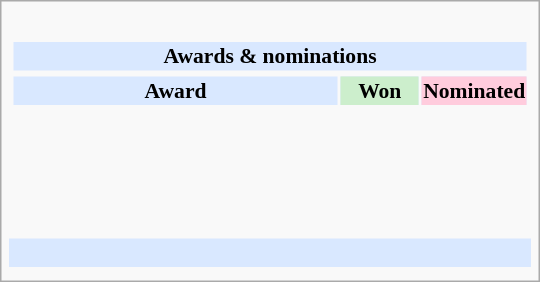<table class="infobox" style="width: 25em; text-align: left; font-size: 90%; vertical-align: middle;">
<tr>
</tr>
<tr>
<td colspan=3><br><table class="collapsible collapsed" width=100%>
<tr>
<th colspan=3 style="background-color: #D9E8FF; text-align: center;">Awards & nominations</th>
</tr>
<tr>
</tr>
<tr style="background:#d9e8ff; text-align:center;">
<td style="text-align:center;"><strong>Award</strong></td>
<td style="text-align:center; background:#cec; text-size:0.9em; width:50px;"><strong>Won</strong></td>
<td style="text-align:center; background:#fcd; text-size:0.9em; width:50px;"><strong>Nominated</strong></td>
</tr>
<tr>
<td style="text-align:center;"><br></td>
<td></td>
<td></td>
</tr>
<tr>
<td style="text-align:center;"><br></td>
<td></td>
<td></td>
</tr>
<tr>
<td style="text-align:center;"><br></td>
<td></td>
<td></td>
</tr>
<tr>
<td style="text-align:center;"><br></td>
<td></td>
<td></td>
</tr>
</table>
</td>
</tr>
<tr style="background:#d9e8ff;">
<td style="text-align:center;" colspan="3"><br></td>
</tr>
<tr>
<td></td>
<td></td>
<td></td>
</tr>
</table>
